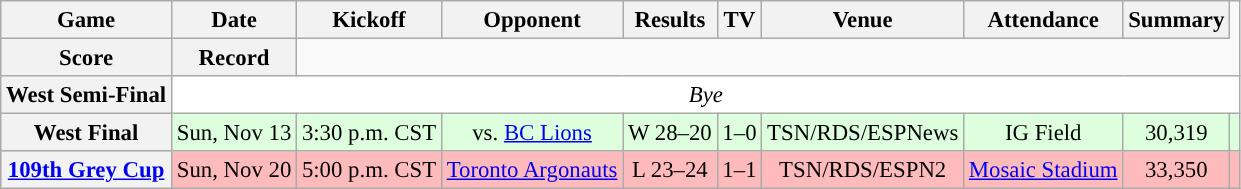<table class="wikitable" style="font-size: 95%;">
<tr>
<th scope="col">Game</th>
<th scope="col">Date</th>
<th scope="col">Kickoff</th>
<th scope="col">Opponent</th>
<th scope="col">Results</th>
<th scope="col">TV</th>
<th scope="col">Venue</th>
<th scope="col">Attendance</th>
<th scope="col">Summary</th>
</tr>
<tr>
<th scope="col">Score</th>
<th scope="col">Record</th>
</tr>
<tr bgcolor="#ffffff" align="center">
<th align="center">West Semi-Final</th>
<td colspan="9" valign="middle" align="center"><em>Bye</em></td>
</tr>
<tr align="center" bgcolor="#ddffdd">
<th align="center">West Final</th>
<td align="center">Sun, Nov 13</td>
<td align="center">3:30 p.m. CST</td>
<td align="center">vs. <a href='#'>BC Lions</a></td>
<td align="center">W 28–20</td>
<td align="center">1–0</td>
<td align="center">TSN/RDS/ESPNews</td>
<td align="center">IG Field</td>
<td align="center">30,319</td>
<td align="center"></td>
</tr>
<tr align="center" bgcolor="#ffbbbb">
<th align="center"><a href='#'>109th Grey Cup</a></th>
<td align="center">Sun, Nov 20</td>
<td align="center">5:00 p.m. CST</td>
<td align="center"><a href='#'>Toronto Argonauts</a></td>
<td align="center">L 23–24</td>
<td align="center">1–1</td>
<td align="center">TSN/RDS/ESPN2</td>
<td align="center"><a href='#'>Mosaic Stadium</a></td>
<td align="center">33,350</td>
<td align="center"></td>
</tr>
</table>
